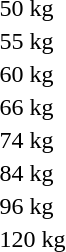<table>
<tr>
<td rowspan=2>50 kg</td>
<td rowspan=2></td>
<td rowspan=2></td>
<td></td>
</tr>
<tr>
<td></td>
</tr>
<tr>
<td rowspan=2>55 kg</td>
<td rowspan=2></td>
<td rowspan=2></td>
<td></td>
</tr>
<tr>
<td></td>
</tr>
<tr>
<td rowspan=2>60 kg</td>
<td rowspan=2></td>
<td rowspan=2></td>
<td></td>
</tr>
<tr>
<td></td>
</tr>
<tr>
<td rowspan=2>66 kg</td>
<td rowspan=2></td>
<td rowspan=2></td>
<td></td>
</tr>
<tr>
<td></td>
</tr>
<tr>
<td rowspan=2>74 kg</td>
<td rowspan=2></td>
<td rowspan=2></td>
<td></td>
</tr>
<tr>
<td></td>
</tr>
<tr>
<td rowspan=2>84 kg</td>
<td rowspan=2></td>
<td rowspan=2></td>
<td></td>
</tr>
<tr>
<td></td>
</tr>
<tr>
<td rowspan=2>96 kg</td>
<td rowspan=2></td>
<td rowspan=2></td>
<td></td>
</tr>
<tr>
<td></td>
</tr>
<tr>
<td rowspan=2>120 kg</td>
<td rowspan=2></td>
<td rowspan=2></td>
<td></td>
</tr>
<tr>
<td></td>
</tr>
<tr>
</tr>
</table>
